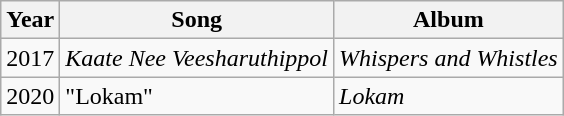<table class = "sortable wikitable">
<tr>
<th scope="col">Year</th>
<th scope="col">Song</th>
<th scope="col">Album</th>
</tr>
<tr>
<td>2017</td>
<td><em>Kaate Nee Veesharuthippol</em></td>
<td><em>Whispers and Whistles</em></td>
</tr>
<tr>
<td>2020</td>
<td>"Lokam"</td>
<td><em>Lokam</em></td>
</tr>
</table>
